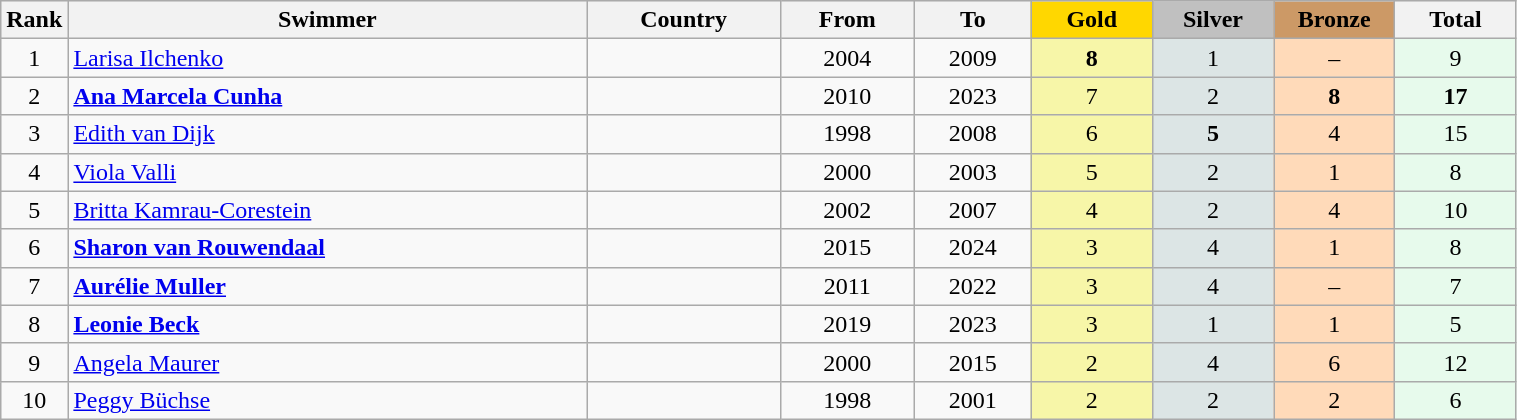<table class="wikitable plainrowheaders" width=80% style="text-align:center;">
<tr style="background-color:#EDEDED;">
<th class="hintergrundfarbe5" style="width:1em">Rank</th>
<th class="hintergrundfarbe5">Swimmer</th>
<th class="hintergrundfarbe5">Country</th>
<th class="hintergrundfarbe5">From</th>
<th class="hintergrundfarbe5">To</th>
<th style="background:    gold; width:8%">Gold</th>
<th style="background:  silver; width:8%">Silver</th>
<th style="background: #CC9966; width:8%">Bronze</th>
<th class="hintergrundfarbe5" style="width:8%">Total</th>
</tr>
<tr>
<td>1</td>
<td align="left"><a href='#'>Larisa Ilchenko</a></td>
<td align="left"></td>
<td>2004</td>
<td>2009</td>
<td bgcolor="#F7F6A8"><strong>8</strong></td>
<td bgcolor="#DCE5E5">1</td>
<td bgcolor="#FFDAB9">–</td>
<td bgcolor="#E7FAEC">9</td>
</tr>
<tr align="center">
<td>2</td>
<td align="left"><strong><a href='#'>Ana Marcela Cunha</a></strong></td>
<td align="left"></td>
<td>2010</td>
<td>2023</td>
<td bgcolor="#F7F6A8">7</td>
<td bgcolor="#DCE5E5">2</td>
<td bgcolor="#FFDAB9"><strong>8</strong></td>
<td bgcolor="#E7FAEC"><strong>17</strong></td>
</tr>
<tr align="center">
<td>3</td>
<td align="left"><a href='#'>Edith van Dijk</a></td>
<td align="left"></td>
<td>1998</td>
<td>2008</td>
<td bgcolor="#F7F6A8">6</td>
<td bgcolor="#DCE5E5"><strong>5</strong></td>
<td bgcolor="#FFDAB9">4</td>
<td bgcolor="#E7FAEC">15</td>
</tr>
<tr align="center">
<td>4</td>
<td align="left"><a href='#'>Viola Valli</a></td>
<td align="left"></td>
<td>2000</td>
<td>2003</td>
<td bgcolor="#F7F6A8">5</td>
<td bgcolor="#DCE5E5">2</td>
<td bgcolor="#FFDAB9">1</td>
<td bgcolor="#E7FAEC">8</td>
</tr>
<tr align="center">
<td>5</td>
<td align="left"><a href='#'>Britta Kamrau-Corestein</a></td>
<td align="left"></td>
<td>2002</td>
<td>2007</td>
<td bgcolor="#F7F6A8">4</td>
<td bgcolor="#DCE5E5">2</td>
<td bgcolor="#FFDAB9">4</td>
<td bgcolor="#E7FAEC">10</td>
</tr>
<tr align="center">
<td>6</td>
<td align="left"><strong><a href='#'>Sharon van Rouwendaal</a></strong></td>
<td align="left"></td>
<td>2015</td>
<td>2024</td>
<td bgcolor="#F7F6A8">3</td>
<td bgcolor="#DCE5E5">4</td>
<td bgcolor="#FFDAB9">1</td>
<td bgcolor="#E7FAEC">8</td>
</tr>
<tr align="center">
<td>7</td>
<td align="left"><strong><a href='#'>Aurélie Muller</a></strong></td>
<td align="left"></td>
<td>2011</td>
<td>2022</td>
<td bgcolor="#F7F6A8">3</td>
<td bgcolor="#DCE5E5">4</td>
<td bgcolor="#FFDAB9">–</td>
<td bgcolor="#E7FAEC">7</td>
</tr>
<tr align="center">
<td>8</td>
<td align="left"><strong><a href='#'>Leonie Beck</a></strong></td>
<td align="left"></td>
<td>2019</td>
<td>2023</td>
<td bgcolor="#F7F6A8">3</td>
<td bgcolor="#DCE5E5">1</td>
<td bgcolor="#FFDAB9">1</td>
<td bgcolor="#E7FAEC">5</td>
</tr>
<tr align="center">
<td>9</td>
<td align="left"><a href='#'>Angela Maurer</a></td>
<td align="left"></td>
<td>2000</td>
<td>2015</td>
<td bgcolor="#F7F6A8">2</td>
<td bgcolor="#DCE5E5">4</td>
<td bgcolor="#FFDAB9">6</td>
<td bgcolor="#E7FAEC">12</td>
</tr>
<tr align="center">
<td>10</td>
<td align="left"><a href='#'>Peggy Büchse</a></td>
<td align="left"></td>
<td>1998</td>
<td>2001</td>
<td bgcolor="#F7F6A8">2</td>
<td bgcolor="#DCE5E5">2</td>
<td bgcolor="#FFDAB9">2</td>
<td bgcolor="#E7FAEC">6</td>
</tr>
</table>
